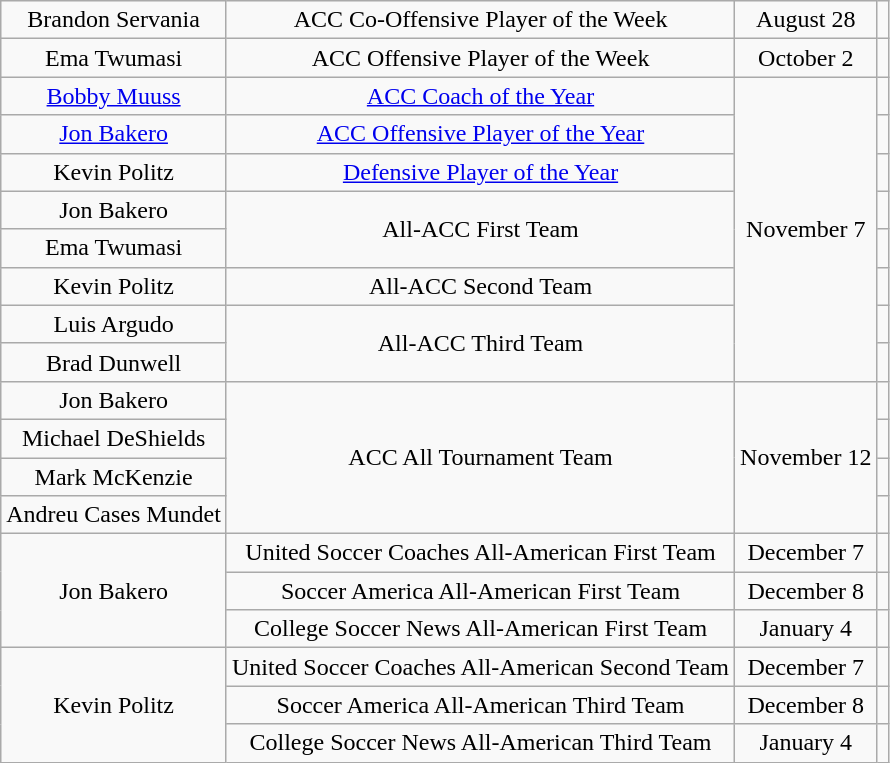<table class="wikitable sortable" style="text-align: center">
<tr>
<td>Brandon Servania</td>
<td>ACC Co-Offensive Player of the Week</td>
<td>August 28</td>
<td></td>
</tr>
<tr>
<td>Ema Twumasi</td>
<td>ACC Offensive Player of the Week</td>
<td>October 2</td>
<td></td>
</tr>
<tr>
<td><a href='#'>Bobby Muuss</a></td>
<td><a href='#'>ACC Coach of the Year</a></td>
<td rowspan="8">November 7</td>
<td></td>
</tr>
<tr>
<td><a href='#'>Jon Bakero</a></td>
<td><a href='#'>ACC Offensive Player of the Year</a></td>
<td></td>
</tr>
<tr>
<td>Kevin Politz</td>
<td><a href='#'>Defensive Player of the Year</a></td>
<td></td>
</tr>
<tr>
<td>Jon Bakero</td>
<td rowspan="2">All-ACC First Team</td>
<td></td>
</tr>
<tr>
<td>Ema Twumasi</td>
<td></td>
</tr>
<tr>
<td>Kevin Politz</td>
<td>All-ACC Second Team</td>
<td></td>
</tr>
<tr>
<td>Luis Argudo</td>
<td rowspan="2">All-ACC Third Team</td>
<td></td>
</tr>
<tr>
<td>Brad Dunwell</td>
<td></td>
</tr>
<tr>
<td>Jon Bakero</td>
<td rowspan="4">ACC All Tournament Team</td>
<td rowspan="4">November 12</td>
<td></td>
</tr>
<tr>
<td>Michael DeShields</td>
<td></td>
</tr>
<tr>
<td>Mark McKenzie</td>
<td></td>
</tr>
<tr>
<td>Andreu Cases Mundet</td>
<td></td>
</tr>
<tr>
<td rowspan="3">Jon Bakero</td>
<td>United Soccer Coaches All-American First Team</td>
<td>December 7</td>
<td></td>
</tr>
<tr>
<td>Soccer America All-American First Team</td>
<td>December 8</td>
<td></td>
</tr>
<tr>
<td>College Soccer News All-American First Team</td>
<td>January 4</td>
<td></td>
</tr>
<tr>
<td rowspan="3">Kevin Politz</td>
<td>United Soccer Coaches All-American Second Team</td>
<td>December 7</td>
<td></td>
</tr>
<tr>
<td>Soccer America All-American Third Team</td>
<td>December 8</td>
<td></td>
</tr>
<tr>
<td>College Soccer News All-American Third Team</td>
<td>January 4</td>
<td></td>
</tr>
</table>
